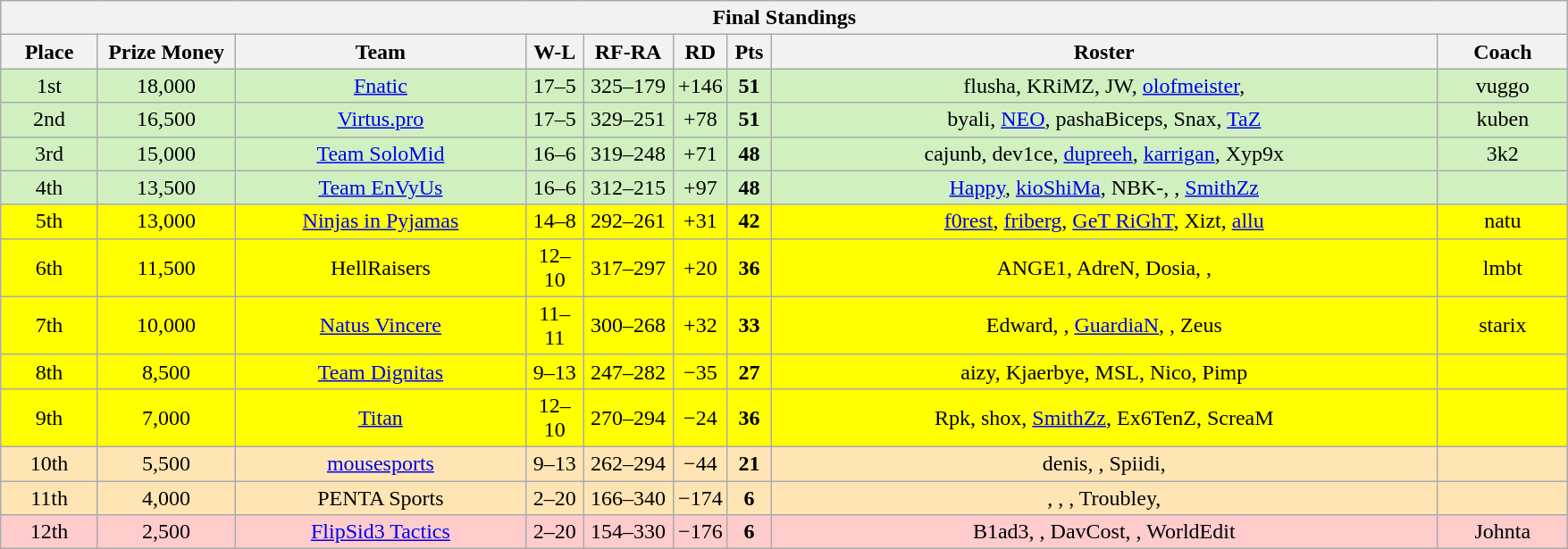<table class="wikitable" style="text-align: center;">
<tr>
<th colspan=9>Final Standings</th>
</tr>
<tr>
<th width="65px">Place</th>
<th width="95">Prize Money</th>
<th width="210">Team</th>
<th width="35px">W-L</th>
<th width="60px">RF-RA</th>
<th width="30px">RD</th>
<th width="25px">Pts</th>
<th width="490px">Roster</th>
<th width="90px">Coach</th>
</tr>
<tr style="background: #D0F0C0;">
<td>1st</td>
<td>18,000</td>
<td><a href='#'>Fnatic</a></td>
<td>17–5</td>
<td>325–179</td>
<td>+146</td>
<td><strong>51</strong></td>
<td>flusha, KRiMZ, JW, <a href='#'>olofmeister</a>, </td>
<td>vuggo</td>
</tr>
<tr style="background: #D0F0C0;">
<td>2nd</td>
<td>16,500</td>
<td><a href='#'>Virtus.pro</a></td>
<td>17–5</td>
<td>329–251</td>
<td>+78</td>
<td><strong>51</strong></td>
<td>byali, <a href='#'>NEO</a>, pashaBiceps, Snax, <a href='#'>TaZ</a></td>
<td>kuben</td>
</tr>
<tr style="background: #D0F0C0;">
<td>3rd</td>
<td>15,000</td>
<td><a href='#'>Team SoloMid</a></td>
<td>16–6</td>
<td>319–248</td>
<td>+71</td>
<td><strong>48</strong></td>
<td>cajunb, dev1ce, <a href='#'>dupreeh</a>, <a href='#'>karrigan</a>, Xyp9x</td>
<td>3k2</td>
</tr>
<tr style="background: #D0F0C0;">
<td>4th</td>
<td>13,500</td>
<td><a href='#'>Team EnVyUs</a></td>
<td>16–6</td>
<td>312–215</td>
<td>+97</td>
<td><strong>48</strong></td>
<td><a href='#'>Happy</a>, <a href='#'>kioShiMa</a>, NBK-, , <a href='#'>SmithZz</a></td>
<td></td>
</tr>
<tr style="background: #FFFF00;">
<td>5th</td>
<td>13,000</td>
<td><a href='#'>Ninjas in Pyjamas</a></td>
<td>14–8</td>
<td>292–261</td>
<td>+31</td>
<td><strong>42</strong></td>
<td><a href='#'>f0rest</a>, <a href='#'>friberg</a>, <a href='#'>GeT RiGhT</a>, Xizt, <a href='#'>allu</a></td>
<td>natu</td>
</tr>
<tr style="background: #FFFF00;">
<td>6th</td>
<td>11,500</td>
<td>HellRaisers</td>
<td>12–10</td>
<td>317–297</td>
<td>+20</td>
<td><strong>36</strong></td>
<td>ANGE1, AdreN, Dosia, , </td>
<td>lmbt</td>
</tr>
<tr style="background: #FFFF00;">
<td>7th</td>
<td>10,000</td>
<td><a href='#'>Natus Vincere</a></td>
<td>11–11</td>
<td>300–268</td>
<td>+32</td>
<td><strong>33</strong></td>
<td>Edward, , <a href='#'>GuardiaN</a>, , Zeus</td>
<td>starix</td>
</tr>
<tr style="background: #FFFF00;">
<td>8th</td>
<td>8,500</td>
<td><a href='#'>Team Dignitas</a></td>
<td>9–13</td>
<td>247–282</td>
<td>−35</td>
<td><strong>27</strong></td>
<td>aizy, Kjaerbye, MSL, Nico, Pimp</td>
<td></td>
</tr>
<tr style="background: #FFFF00;">
<td>9th</td>
<td>7,000</td>
<td><a href='#'>Titan</a></td>
<td>12–10</td>
<td>270–294</td>
<td>−24</td>
<td><strong>36</strong></td>
<td>Rpk, shox, <a href='#'>SmithZz</a>, Ex6TenZ, ScreaM</td>
<td></td>
</tr>
<tr style="background: #FFE5B4;">
<td>10th</td>
<td>5,500</td>
<td><a href='#'>mousesports</a></td>
<td>9–13</td>
<td>262–294</td>
<td>−44</td>
<td><strong>21</strong></td>
<td>denis,  , Spiidi, </td>
<td></td>
</tr>
<tr style="background: #FFE5B4;">
<td>11th</td>
<td>4,000</td>
<td>PENTA Sports</td>
<td>2–20</td>
<td>166–340</td>
<td>−174</td>
<td><strong>6</strong></td>
<td>, , , Troubley, </td>
<td></td>
</tr>
<tr style="background: #FFCCCC;">
<td>12th</td>
<td>2,500</td>
<td><a href='#'>FlipSid3 Tactics</a></td>
<td>2–20</td>
<td>154–330</td>
<td>−176</td>
<td><strong>6</strong></td>
<td>B1ad3, , DavCost, , WorldEdit</td>
<td>Johnta</td>
</tr>
</table>
